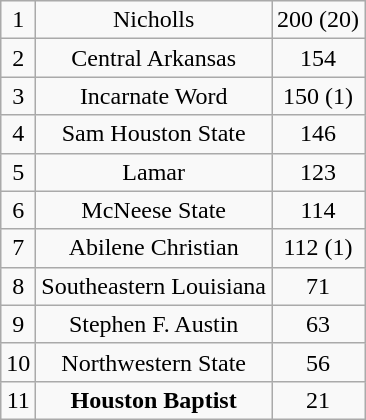<table class="wikitable">
<tr align="center">
<td>1</td>
<td>Nicholls</td>
<td>200 (20)</td>
</tr>
<tr align="center">
<td>2</td>
<td>Central Arkansas</td>
<td>154</td>
</tr>
<tr align="center">
<td>3</td>
<td>Incarnate Word</td>
<td>150 (1)</td>
</tr>
<tr align="center">
<td>4</td>
<td>Sam Houston State</td>
<td>146</td>
</tr>
<tr align="center">
<td>5</td>
<td>Lamar</td>
<td>123</td>
</tr>
<tr align="center">
<td>6</td>
<td>McNeese State</td>
<td>114</td>
</tr>
<tr align="center">
<td>7</td>
<td>Abilene Christian</td>
<td>112 (1)</td>
</tr>
<tr align="center">
<td>8</td>
<td>Southeastern Louisiana</td>
<td>71</td>
</tr>
<tr align="center">
<td>9</td>
<td>Stephen F. Austin</td>
<td>63</td>
</tr>
<tr align="center">
<td>10</td>
<td>Northwestern State</td>
<td>56</td>
</tr>
<tr align="center">
<td>11</td>
<td><strong>Houston Baptist</strong></td>
<td>21</td>
</tr>
</table>
